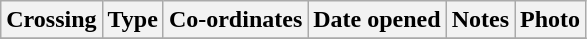<table class="wikitable plainrowheaders sortable">
<tr>
<th scope="col">Crossing</th>
<th scope="col">Type</th>
<th scope="col">Co-ordinates</th>
<th scope="col">Date opened</th>
<th scope="col">Notes</th>
<th scope="col">Photo</th>
</tr>
<tr>
</tr>
</table>
